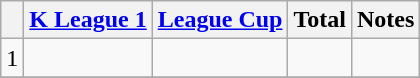<table class="wikitable" style="text-align:center">
<tr>
<th></th>
<th><a href='#'>K League 1</a></th>
<th><a href='#'>League Cup</a></th>
<th>Total</th>
<th>Notes</th>
</tr>
<tr>
<td>1</td>
<td></td>
<td></td>
<td></td>
<td></td>
</tr>
<tr>
</tr>
</table>
